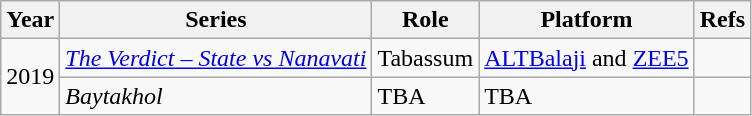<table class="wikitable sortable">
<tr>
<th>Year</th>
<th>Series</th>
<th>Role</th>
<th>Platform</th>
<th>Refs</th>
</tr>
<tr>
<td rowspan="2">2019</td>
<td><em><a href='#'>The Verdict – State vs Nanavati</a></em></td>
<td>Tabassum</td>
<td><a href='#'>ALTBalaji</a> and <a href='#'>ZEE5</a></td>
<td style="text-align:center;"></td>
</tr>
<tr>
<td><em>Baytakhol</em></td>
<td>TBA</td>
<td>TBA</td>
<td></td>
</tr>
</table>
